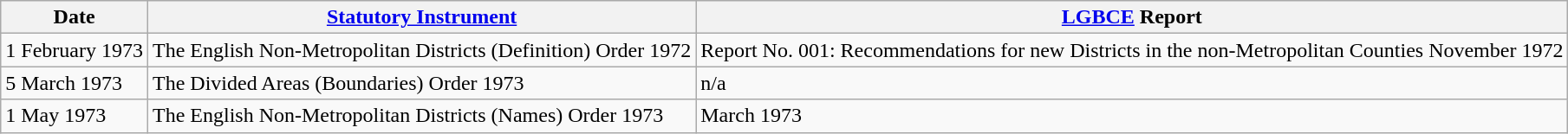<table class="wikitable sortable">
<tr>
<th>Date</th>
<th><a href='#'>Statutory Instrument</a></th>
<th><a href='#'>LGBCE</a> Report</th>
</tr>
<tr>
<td>1 February 1973</td>
<td>The English Non-Metropolitan Districts (Definition) Order 1972</td>
<td>Report No. 001: Recommendations for new Districts in the non-Metropolitan Counties November 1972</td>
</tr>
<tr>
<td>5 March 1973</td>
<td>The Divided Areas (Boundaries) Order 1973</td>
<td>n/a</td>
</tr>
<tr>
<td>1 May 1973</td>
<td>The English Non-Metropolitan Districts (Names) Order 1973</td>
<td> March 1973</td>
</tr>
</table>
